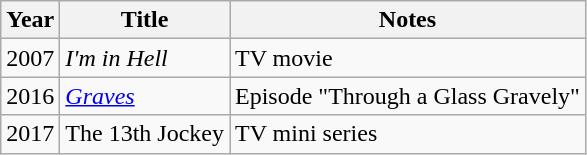<table class="wikitable">
<tr>
<th>Year</th>
<th>Title</th>
<th>Notes</th>
</tr>
<tr>
<td>2007</td>
<td><em>I'm in Hell</em></td>
<td>TV movie</td>
</tr>
<tr>
<td>2016</td>
<td><em><a href='#'>Graves</a></em></td>
<td>Episode "Through a Glass Gravely"</td>
</tr>
<tr>
<td>2017</td>
<td>The 13th Jockey</td>
<td>TV mini series</td>
</tr>
</table>
